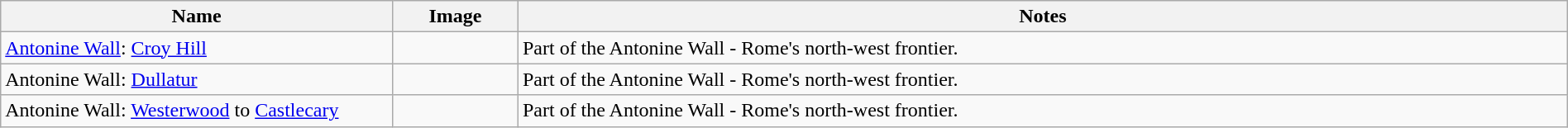<table class="wikitable" width="100%">
<tr>
<th width="25%">Name<br></th>
<th width="94px">Image</th>
<th>Notes</th>
</tr>
<tr>
<td><a href='#'>Antonine Wall</a>: <a href='#'>Croy Hill</a></td>
<td></td>
<td>Part of the Antonine Wall - Rome's north-west frontier.</td>
</tr>
<tr>
<td>Antonine Wall: <a href='#'>Dullatur</a></td>
<td></td>
<td>Part of the Antonine Wall - Rome's north-west frontier.</td>
</tr>
<tr>
<td>Antonine Wall: <a href='#'>Westerwood</a> to <a href='#'>Castlecary</a></td>
<td></td>
<td>Part of the Antonine Wall - Rome's north-west frontier.</td>
</tr>
</table>
